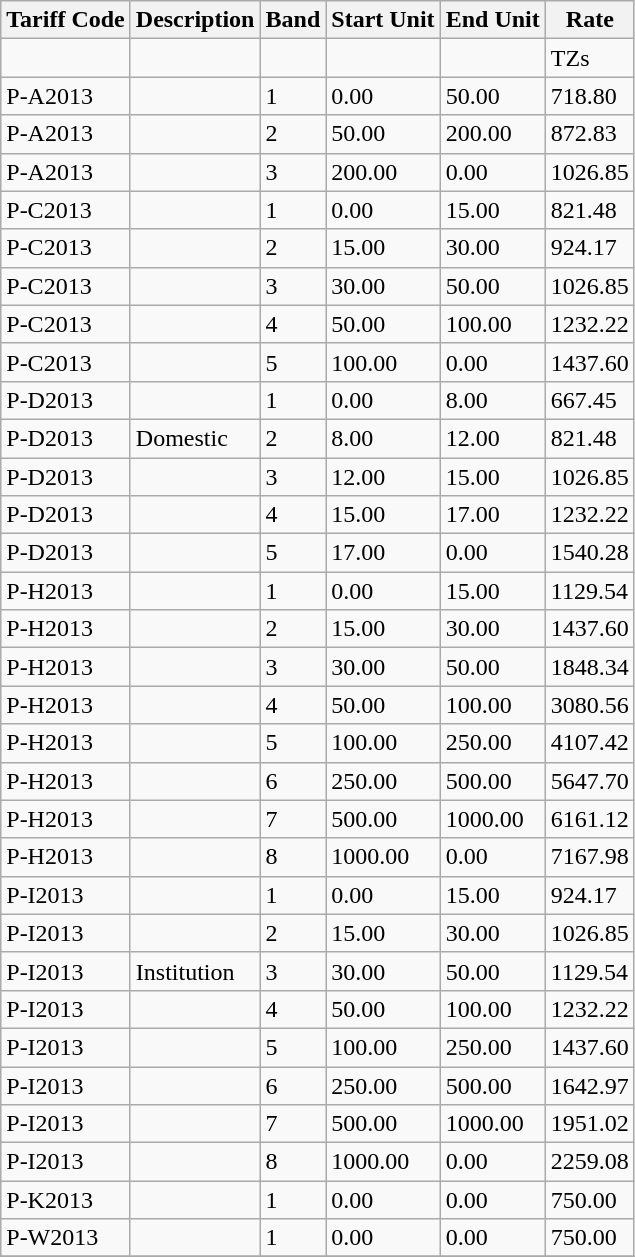<table class="wikitable sortable">
<tr>
<th>Tariff Code</th>
<th>Description</th>
<th>Band</th>
<th>Start Unit</th>
<th>End Unit</th>
<th>Rate</th>
</tr>
<tr>
<td></td>
<td></td>
<td></td>
<td></td>
<td></td>
<td>TZs</td>
</tr>
<tr>
<td>P-A2013</td>
<td></td>
<td>1</td>
<td>0.00</td>
<td>50.00</td>
<td>718.80</td>
</tr>
<tr>
<td>P-A2013</td>
<td></td>
<td>2</td>
<td>50.00</td>
<td>200.00</td>
<td>872.83</td>
</tr>
<tr>
<td>P-A2013</td>
<td></td>
<td>3</td>
<td>200.00</td>
<td>0.00</td>
<td>1026.85</td>
</tr>
<tr>
<td>P-C2013</td>
<td></td>
<td>1</td>
<td>0.00</td>
<td>15.00</td>
<td>821.48</td>
</tr>
<tr>
<td>P-C2013</td>
<td></td>
<td>2</td>
<td>15.00</td>
<td>30.00</td>
<td>924.17</td>
</tr>
<tr>
<td>P-C2013</td>
<td></td>
<td>3</td>
<td>30.00</td>
<td>50.00</td>
<td>1026.85</td>
</tr>
<tr>
<td>P-C2013</td>
<td></td>
<td>4</td>
<td>50.00</td>
<td>100.00</td>
<td>1232.22</td>
</tr>
<tr>
<td>P-C2013</td>
<td></td>
<td>5</td>
<td>100.00</td>
<td>0.00</td>
<td>1437.60</td>
</tr>
<tr>
<td>P-D2013</td>
<td></td>
<td>1</td>
<td>0.00</td>
<td>8.00</td>
<td>667.45</td>
</tr>
<tr>
<td>P-D2013</td>
<td>Domestic</td>
<td>2</td>
<td>8.00</td>
<td>12.00</td>
<td>821.48</td>
</tr>
<tr>
<td>P-D2013</td>
<td></td>
<td>3</td>
<td>12.00</td>
<td>15.00</td>
<td>1026.85</td>
</tr>
<tr>
<td>P-D2013</td>
<td></td>
<td>4</td>
<td>15.00</td>
<td>17.00</td>
<td>1232.22</td>
</tr>
<tr>
<td>P-D2013</td>
<td></td>
<td>5</td>
<td>17.00</td>
<td>0.00</td>
<td>1540.28</td>
</tr>
<tr>
<td>P-H2013</td>
<td></td>
<td>1</td>
<td>0.00</td>
<td>15.00</td>
<td>1129.54</td>
</tr>
<tr>
<td>P-H2013</td>
<td></td>
<td>2</td>
<td>15.00</td>
<td>30.00</td>
<td>1437.60</td>
</tr>
<tr>
<td>P-H2013</td>
<td></td>
<td>3</td>
<td>30.00</td>
<td>50.00</td>
<td>1848.34</td>
</tr>
<tr>
<td>P-H2013</td>
<td></td>
<td>4</td>
<td>50.00</td>
<td>100.00</td>
<td>3080.56</td>
</tr>
<tr>
<td>P-H2013</td>
<td></td>
<td>5</td>
<td>100.00</td>
<td>250.00</td>
<td>4107.42</td>
</tr>
<tr>
<td>P-H2013</td>
<td></td>
<td>6</td>
<td>250.00</td>
<td>500.00</td>
<td>5647.70</td>
</tr>
<tr>
<td>P-H2013</td>
<td></td>
<td>7</td>
<td>500.00</td>
<td>1000.00</td>
<td>6161.12</td>
</tr>
<tr>
<td>P-H2013</td>
<td></td>
<td>8</td>
<td>1000.00</td>
<td>0.00</td>
<td>7167.98</td>
</tr>
<tr>
<td>P-I2013</td>
<td></td>
<td>1</td>
<td>0.00</td>
<td>15.00</td>
<td>924.17</td>
</tr>
<tr>
<td>P-I2013</td>
<td></td>
<td>2</td>
<td>15.00</td>
<td>30.00</td>
<td>1026.85</td>
</tr>
<tr>
<td>P-I2013</td>
<td>Institution</td>
<td>3</td>
<td>30.00</td>
<td>50.00</td>
<td>1129.54</td>
</tr>
<tr>
<td>P-I2013</td>
<td></td>
<td>4</td>
<td>50.00</td>
<td>100.00</td>
<td>1232.22</td>
</tr>
<tr>
<td>P-I2013</td>
<td></td>
<td>5</td>
<td>100.00</td>
<td>250.00</td>
<td>1437.60</td>
</tr>
<tr>
<td>P-I2013</td>
<td></td>
<td>6</td>
<td>250.00</td>
<td>500.00</td>
<td>1642.97</td>
</tr>
<tr>
<td>P-I2013</td>
<td></td>
<td>7</td>
<td>500.00</td>
<td>1000.00</td>
<td>1951.02</td>
</tr>
<tr>
<td>P-I2013</td>
<td></td>
<td>8</td>
<td>1000.00</td>
<td>0.00</td>
<td>2259.08</td>
</tr>
<tr>
<td>P-K2013</td>
<td></td>
<td>1</td>
<td>0.00</td>
<td>0.00</td>
<td>750.00</td>
</tr>
<tr>
<td>P-W2013</td>
<td></td>
<td>1</td>
<td>0.00</td>
<td>0.00</td>
<td>750.00</td>
</tr>
<tr>
</tr>
</table>
